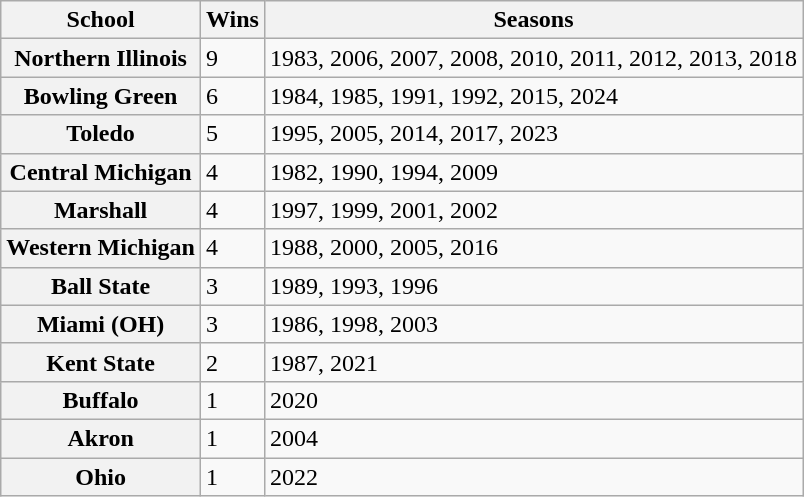<table class="wikitable">
<tr>
<th>School</th>
<th>Wins</th>
<th>Seasons</th>
</tr>
<tr>
<th Style = >Northern Illinois</th>
<td>9</td>
<td>1983, 2006, 2007, 2008, 2010, 2011, 2012, 2013, 2018</td>
</tr>
<tr>
<th Style = >Bowling Green</th>
<td>6</td>
<td>1984, 1985, 1991, 1992, 2015, 2024</td>
</tr>
<tr>
<th Style = >Toledo</th>
<td>5</td>
<td>1995, 2005, 2014, 2017, 2023</td>
</tr>
<tr>
<th Style = >Central Michigan</th>
<td>4</td>
<td>1982, 1990, 1994, 2009</td>
</tr>
<tr>
<th Style = >Marshall</th>
<td>4</td>
<td>1997, 1999, 2001, 2002</td>
</tr>
<tr>
<th Style = >Western Michigan</th>
<td>4</td>
<td>1988, 2000, 2005, 2016</td>
</tr>
<tr>
<th Style = >Ball State</th>
<td>3</td>
<td>1989, 1993, 1996</td>
</tr>
<tr>
<th Style = >Miami (OH)</th>
<td>3</td>
<td>1986, 1998, 2003</td>
</tr>
<tr>
<th Style = >Kent State</th>
<td>2</td>
<td>1987, 2021</td>
</tr>
<tr>
<th Style = >Buffalo</th>
<td>1</td>
<td>2020</td>
</tr>
<tr>
<th Style = >Akron</th>
<td>1</td>
<td>2004</td>
</tr>
<tr>
<th Style = >Ohio</th>
<td>1</td>
<td>2022</td>
</tr>
</table>
